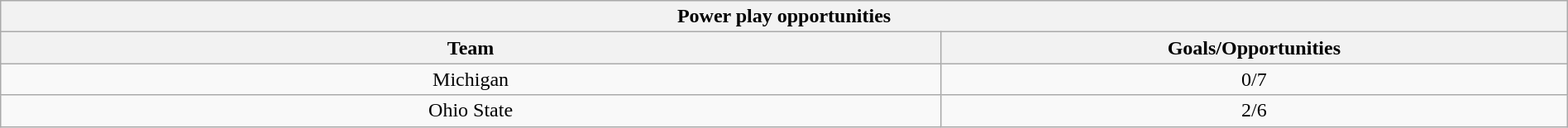<table class="wikitable" style="width:100%;text-align: center;">
<tr>
<th colspan=2>Power play opportunities</th>
</tr>
<tr>
<th style="width:60%;">Team</th>
<th style="width:40%;">Goals/Opportunities</th>
</tr>
<tr>
<td>Michigan</td>
<td>0/7</td>
</tr>
<tr>
<td>Ohio State</td>
<td>2/6</td>
</tr>
</table>
